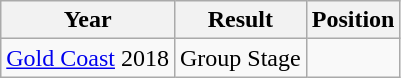<table class="wikitable" style="text-align: center;">
<tr>
<th>Year</th>
<th>Result</th>
<th>Position</th>
</tr>
<tr>
<td> <a href='#'>Gold Coast</a> 2018</td>
<td>Group Stage</td>
<td></td>
</tr>
</table>
